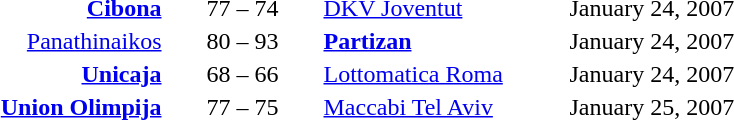<table style="text-align:center">
<tr>
<th width=160></th>
<th width=100></th>
<th width=160></th>
<th width=200></th>
</tr>
<tr>
<td align=right><strong><a href='#'>Cibona</a></strong> </td>
<td>77 – 74</td>
<td align=left> <a href='#'>DKV Joventut</a></td>
<td align=left>January 24, 2007</td>
</tr>
<tr>
<td align=right><a href='#'>Panathinaikos</a> </td>
<td>80 – 93</td>
<td align=left> <strong><a href='#'>Partizan</a></strong></td>
<td align=left>January 24, 2007</td>
</tr>
<tr>
<td align=right><strong><a href='#'>Unicaja</a></strong> </td>
<td>68 – 66</td>
<td align=left> <a href='#'>Lottomatica Roma</a></td>
<td align=left>January 24, 2007</td>
</tr>
<tr>
<td align=right><strong><a href='#'>Union Olimpija</a></strong> </td>
<td>77 – 75</td>
<td align=left> <a href='#'>Maccabi Tel Aviv</a></td>
<td align=left>January 25, 2007</td>
</tr>
</table>
